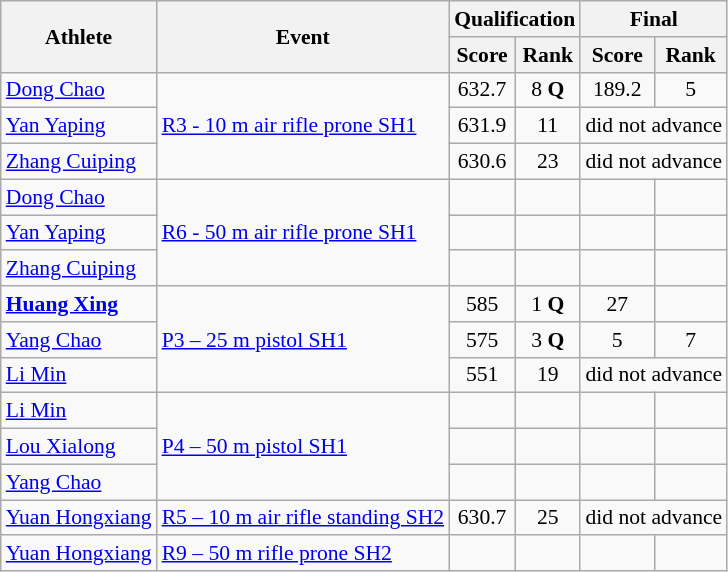<table class=wikitable style="font-size:90%">
<tr>
<th rowspan="2">Athlete</th>
<th rowspan="2">Event</th>
<th colspan="2">Qualification</th>
<th colspan="2">Final</th>
</tr>
<tr>
<th>Score</th>
<th>Rank</th>
<th>Score</th>
<th>Rank</th>
</tr>
<tr align=center>
<td align=left><a href='#'>Dong Chao</a></td>
<td align=left rowspan=3><a href='#'>R3 - 10 m air rifle prone SH1</a></td>
<td>632.7</td>
<td>8 <strong>Q</strong></td>
<td>189.2</td>
<td>5</td>
</tr>
<tr align=center>
<td align=left><a href='#'>Yan Yaping</a></td>
<td>631.9</td>
<td>11</td>
<td colspan=2>did not advance</td>
</tr>
<tr align=center>
<td align=left><a href='#'>Zhang Cuiping</a></td>
<td>630.6</td>
<td>23</td>
<td colspan=2>did not advance</td>
</tr>
<tr align=center>
<td align=left><a href='#'>Dong Chao</a></td>
<td align=left rowspan=3><a href='#'>R6 - 50 m air rifle prone SH1</a></td>
<td></td>
<td></td>
<td></td>
<td></td>
</tr>
<tr align=center>
<td align=left><a href='#'>Yan Yaping</a></td>
<td></td>
<td></td>
<td></td>
<td></td>
</tr>
<tr align=center>
<td align=left><a href='#'>Zhang Cuiping</a></td>
<td></td>
<td></td>
<td></td>
<td></td>
</tr>
<tr align=center>
<td align=left><strong><a href='#'>Huang Xing</a></strong></td>
<td align=left rowspan=3><a href='#'>P3 – 25 m pistol SH1</a></td>
<td>585</td>
<td>1 <strong>Q</strong></td>
<td>27</td>
<td></td>
</tr>
<tr align=center>
<td align=left><a href='#'>Yang Chao</a></td>
<td>575</td>
<td>3 <strong>Q</strong></td>
<td>5</td>
<td>7</td>
</tr>
<tr align=center>
<td align=left><a href='#'>Li Min</a></td>
<td>551</td>
<td>19</td>
<td colspan=2>did not advance</td>
</tr>
<tr align=center>
<td align=left><a href='#'>Li Min</a></td>
<td align=left rowspan=3><a href='#'>P4 – 50 m pistol SH1</a></td>
<td></td>
<td></td>
<td></td>
<td></td>
</tr>
<tr align=center>
<td align=left><a href='#'>Lou Xialong</a></td>
<td></td>
<td></td>
<td></td>
<td></td>
</tr>
<tr align=center>
<td align=left><a href='#'>Yang Chao</a></td>
<td></td>
<td></td>
<td></td>
<td></td>
</tr>
<tr align=center>
<td align=left><a href='#'>Yuan Hongxiang</a></td>
<td align=left><a href='#'>R5 – 10 m air rifle standing SH2</a></td>
<td>630.7</td>
<td>25</td>
<td colspan=2>did not advance</td>
</tr>
<tr align=center>
<td align=left><a href='#'>Yuan Hongxiang</a></td>
<td align=left><a href='#'>R9 – 50 m rifle prone SH2</a></td>
<td></td>
<td></td>
<td></td>
<td></td>
</tr>
</table>
